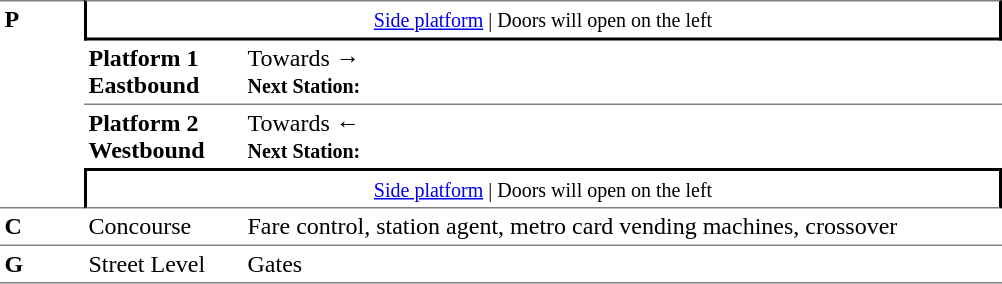<table border=0 cellspacing=0 cellpadding=3>
<tr>
<td style="border-top:solid 1px grey;border-bottom:solid 1px grey;" width=50 rowspan=4 valign=top><strong>P</strong></td>
<td style="border-top:solid 1px grey;border-right:solid 2px black;border-left:solid 2px black;border-bottom:solid 2px black;text-align:center;" colspan=2><small><a href='#'>Side platform</a> | Doors will open on the left </small></td>
</tr>
<tr>
<td style="border-bottom:solid 1px grey;" width=100><span><strong>Platform 1</strong><br><strong>Eastbound</strong></span></td>
<td style="border-bottom:solid 1px grey;" width=500>Towards → <br><small><strong>Next Station:</strong> </small></td>
</tr>
<tr>
<td><span><strong>Platform 2</strong><br><strong>Westbound</strong></span></td>
<td><span></span>Towards ← <br><small><strong>Next Station:</strong> </small></td>
</tr>
<tr>
<td style="border-top:solid 2px black;border-right:solid 2px black;border-left:solid 2px black;border-bottom:solid 1px grey;" colspan=2  align=center><small><a href='#'>Side platform</a> | Doors will open on the left </small></td>
</tr>
<tr>
<td valign=top><strong>C</strong></td>
<td valign=top>Concourse</td>
<td valign=top>Fare control, station agent, metro card vending machines, crossover</td>
</tr>
<tr>
<td style="border-bottom:solid 1px grey;border-top:solid 1px grey;" width=50 valign=top><strong>G</strong></td>
<td style="border-top:solid 1px grey;border-bottom:solid 1px grey;" width=100 valign=top>Street Level</td>
<td style="border-top:solid 1px grey;border-bottom:solid 1px grey;" width=500 valign=top>Gates</td>
</tr>
</table>
